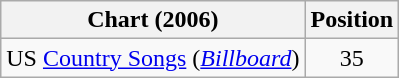<table class="wikitable">
<tr>
<th scope="col">Chart (2006)</th>
<th scope="col">Position</th>
</tr>
<tr>
<td>US <a href='#'>Country Songs</a> (<em><a href='#'>Billboard</a></em>)</td>
<td align="center">35</td>
</tr>
</table>
